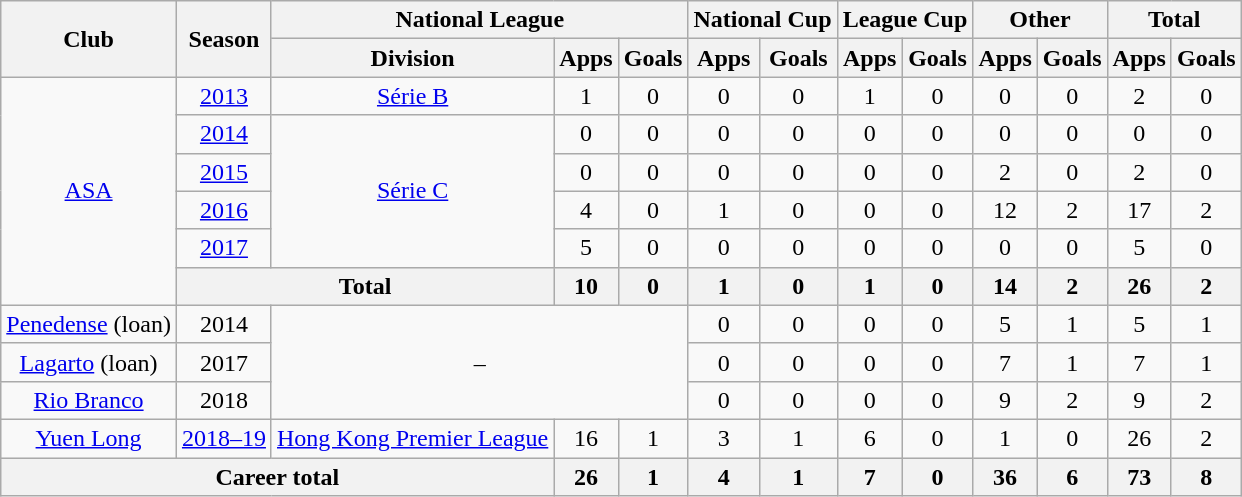<table class="wikitable" style="text-align: center">
<tr>
<th rowspan="2">Club</th>
<th rowspan="2">Season</th>
<th colspan="3">National League</th>
<th colspan="2">National Cup</th>
<th colspan="2">League Cup</th>
<th colspan="2">Other</th>
<th colspan="2">Total</th>
</tr>
<tr>
<th>Division</th>
<th>Apps</th>
<th>Goals</th>
<th>Apps</th>
<th>Goals</th>
<th>Apps</th>
<th>Goals</th>
<th>Apps</th>
<th>Goals</th>
<th>Apps</th>
<th>Goals</th>
</tr>
<tr>
<td rowspan="6"><a href='#'>ASA</a></td>
<td><a href='#'>2013</a></td>
<td><a href='#'>Série B</a></td>
<td>1</td>
<td>0</td>
<td>0</td>
<td>0</td>
<td>1</td>
<td>0</td>
<td>0</td>
<td>0</td>
<td>2</td>
<td>0</td>
</tr>
<tr>
<td><a href='#'>2014</a></td>
<td rowspan="4"><a href='#'>Série C</a></td>
<td>0</td>
<td>0</td>
<td>0</td>
<td>0</td>
<td>0</td>
<td>0</td>
<td>0</td>
<td>0</td>
<td>0</td>
<td>0</td>
</tr>
<tr>
<td><a href='#'>2015</a></td>
<td>0</td>
<td>0</td>
<td>0</td>
<td>0</td>
<td>0</td>
<td>0</td>
<td>2</td>
<td>0</td>
<td>2</td>
<td>0</td>
</tr>
<tr>
<td><a href='#'>2016</a></td>
<td>4</td>
<td>0</td>
<td>1</td>
<td>0</td>
<td>0</td>
<td>0</td>
<td>12</td>
<td>2</td>
<td>17</td>
<td>2</td>
</tr>
<tr>
<td><a href='#'>2017</a></td>
<td>5</td>
<td>0</td>
<td>0</td>
<td>0</td>
<td>0</td>
<td>0</td>
<td>0</td>
<td>0</td>
<td>5</td>
<td>0</td>
</tr>
<tr>
<th colspan="2"><strong>Total</strong></th>
<th>10</th>
<th>0</th>
<th>1</th>
<th>0</th>
<th>1</th>
<th>0</th>
<th>14</th>
<th>2</th>
<th>26</th>
<th>2</th>
</tr>
<tr>
<td><a href='#'>Penedense</a> (loan)</td>
<td>2014</td>
<td colspan="3" rowspan="3">–</td>
<td>0</td>
<td>0</td>
<td>0</td>
<td>0</td>
<td>5</td>
<td>1</td>
<td>5</td>
<td>1</td>
</tr>
<tr>
<td><a href='#'>Lagarto</a> (loan)</td>
<td>2017</td>
<td>0</td>
<td>0</td>
<td>0</td>
<td>0</td>
<td>7</td>
<td>1</td>
<td>7</td>
<td>1</td>
</tr>
<tr>
<td><a href='#'>Rio Branco</a></td>
<td>2018</td>
<td>0</td>
<td>0</td>
<td>0</td>
<td>0</td>
<td>9</td>
<td>2</td>
<td>9</td>
<td>2</td>
</tr>
<tr>
<td><a href='#'>Yuen Long</a></td>
<td><a href='#'>2018–19</a></td>
<td><a href='#'>Hong Kong Premier League</a></td>
<td>16</td>
<td>1</td>
<td>3</td>
<td>1</td>
<td>6</td>
<td>0</td>
<td>1</td>
<td>0</td>
<td>26</td>
<td>2</td>
</tr>
<tr>
<th colspan="3"><strong>Career total</strong></th>
<th>26</th>
<th>1</th>
<th>4</th>
<th>1</th>
<th>7</th>
<th>0</th>
<th>36</th>
<th>6</th>
<th>73</th>
<th>8</th>
</tr>
</table>
